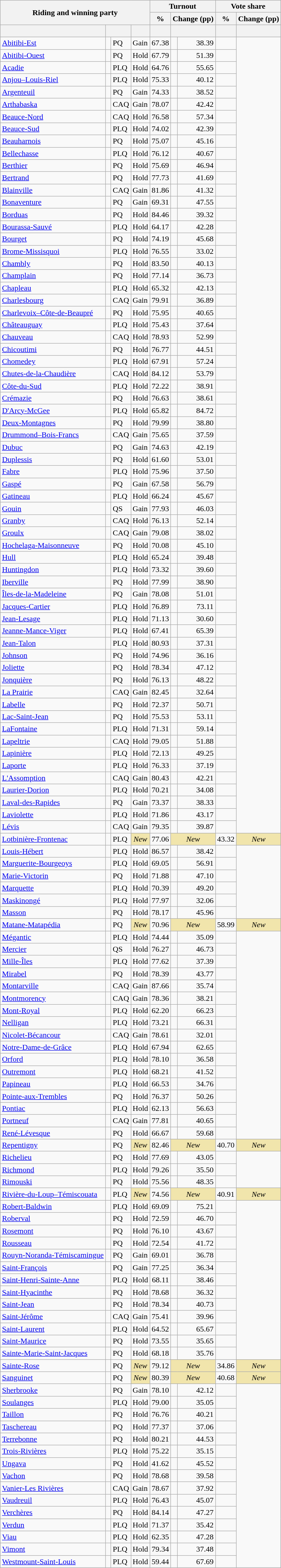<table class="wikitable sortable" style="text-align:right">
<tr>
<th rowspan="2" colspan="4">Riding and winning party</th>
<th colspan="3">Turnout</th>
<th colspan="4">Vote share</th>
</tr>
<tr>
<th>%</th>
<th colspan="2">Change (pp)</th>
<th>%</th>
<th colspan="3">Change (pp)</th>
</tr>
<tr>
<th> </th>
<th colspan="2"></th>
<th></th>
<th></th>
<th colspan="2"></th>
<th></th>
<th colspan="3"></th>
</tr>
<tr>
<td style="text-align:left;"><a href='#'>Abitibi-Est</a></td>
<td> </td>
<td style="text-align:left;">PQ</td>
<td style="text-align:left">Gain</td>
<td>67.38</td>
<td></td>
<td>38.39</td>
<td></td>
</tr>
<tr>
<td style="text-align:left;"><a href='#'>Abitibi-Ouest</a></td>
<td> </td>
<td style="text-align:left;">PQ</td>
<td style="text-align:left">Hold</td>
<td>67.79</td>
<td></td>
<td>51.39</td>
<td></td>
</tr>
<tr>
<td style="text-align:left;"><a href='#'>Acadie</a></td>
<td> </td>
<td style="text-align:left;">PLQ</td>
<td style="text-align:left">Hold</td>
<td>64.76</td>
<td></td>
<td>55.65</td>
<td></td>
</tr>
<tr>
<td style="text-align:left;"><a href='#'>Anjou–Louis-Riel</a></td>
<td> </td>
<td style="text-align:left;">PLQ</td>
<td style="text-align:left">Hold</td>
<td>75.33</td>
<td></td>
<td>40.12</td>
<td></td>
</tr>
<tr>
<td style="text-align:left;"><a href='#'>Argenteuil</a></td>
<td> </td>
<td style="text-align:left;">PQ</td>
<td style="text-align:left">Gain</td>
<td>74.33</td>
<td></td>
<td>38.52</td>
<td></td>
</tr>
<tr>
<td style="text-align:left;"><a href='#'>Arthabaska</a></td>
<td> </td>
<td style="text-align:left;">CAQ</td>
<td style="text-align:left">Gain</td>
<td>78.07</td>
<td></td>
<td>42.42</td>
<td></td>
</tr>
<tr>
<td style="text-align:left;"><a href='#'>Beauce-Nord</a></td>
<td> </td>
<td style="text-align:left;">CAQ</td>
<td style="text-align:left">Hold</td>
<td>76.58</td>
<td></td>
<td>57.34</td>
<td></td>
</tr>
<tr>
<td style="text-align:left;"><a href='#'>Beauce-Sud</a></td>
<td> </td>
<td style="text-align:left;">PLQ</td>
<td style="text-align:left">Hold</td>
<td>74.02</td>
<td></td>
<td>42.39</td>
<td></td>
</tr>
<tr>
<td style="text-align:left;"><a href='#'>Beauharnois</a></td>
<td> </td>
<td style="text-align:left;">PQ</td>
<td style="text-align:left">Hold</td>
<td>75.07</td>
<td></td>
<td>45.16</td>
<td></td>
</tr>
<tr>
<td style="text-align:left;"><a href='#'>Bellechasse</a></td>
<td> </td>
<td style="text-align:left;">PLQ</td>
<td style="text-align:left">Hold</td>
<td>76.12</td>
<td></td>
<td>40.67</td>
<td></td>
</tr>
<tr>
<td style="text-align:left;"><a href='#'>Berthier</a></td>
<td> </td>
<td style="text-align:left;">PQ</td>
<td style="text-align:left">Hold</td>
<td>75.69</td>
<td></td>
<td>46.94</td>
<td></td>
</tr>
<tr>
<td style="text-align:left;"><a href='#'>Bertrand</a></td>
<td> </td>
<td style="text-align:left;">PQ</td>
<td style="text-align:left">Hold</td>
<td>77.73</td>
<td></td>
<td>41.69</td>
<td></td>
</tr>
<tr>
<td style="text-align:left;"><a href='#'>Blainville</a></td>
<td> </td>
<td style="text-align:left;">CAQ</td>
<td style="text-align:left">Gain</td>
<td>81.86</td>
<td></td>
<td>41.32</td>
<td></td>
</tr>
<tr>
<td style="text-align:left;"><a href='#'>Bonaventure</a></td>
<td> </td>
<td style="text-align:left;">PQ</td>
<td style="text-align:left">Gain</td>
<td>69.31</td>
<td></td>
<td>47.55</td>
<td></td>
</tr>
<tr>
<td style="text-align:left;"><a href='#'>Borduas</a></td>
<td> </td>
<td style="text-align:left;">PQ</td>
<td style="text-align:left">Hold</td>
<td>84.46</td>
<td></td>
<td>39.32</td>
<td></td>
</tr>
<tr>
<td style="text-align:left;"><a href='#'>Bourassa-Sauvé</a></td>
<td> </td>
<td style="text-align:left;">PLQ</td>
<td style="text-align:left">Hold</td>
<td>64.17</td>
<td></td>
<td>42.28</td>
<td></td>
</tr>
<tr>
<td style="text-align:left;"><a href='#'>Bourget</a></td>
<td> </td>
<td style="text-align:left;">PQ</td>
<td style="text-align:left">Hold</td>
<td>74.19</td>
<td></td>
<td>45.68</td>
<td></td>
</tr>
<tr>
<td style="text-align:left;"><a href='#'>Brome-Missisquoi</a></td>
<td> </td>
<td style="text-align:left;">PLQ</td>
<td style="text-align:left">Hold</td>
<td>76.55</td>
<td></td>
<td>33.02</td>
<td></td>
</tr>
<tr>
<td style="text-align:left;"><a href='#'>Chambly</a></td>
<td> </td>
<td style="text-align:left;">PQ</td>
<td style="text-align:left">Hold</td>
<td>83.50</td>
<td></td>
<td>40.13</td>
<td></td>
</tr>
<tr>
<td style="text-align:left;"><a href='#'>Champlain</a></td>
<td> </td>
<td style="text-align:left;">PQ</td>
<td style="text-align:left">Hold</td>
<td>77.14</td>
<td></td>
<td>36.73</td>
<td></td>
</tr>
<tr>
<td style="text-align:left;"><a href='#'>Chapleau</a></td>
<td> </td>
<td style="text-align:left;">PLQ</td>
<td style="text-align:left">Hold</td>
<td>65.32</td>
<td></td>
<td>42.13</td>
<td></td>
</tr>
<tr>
<td style="text-align:left;"><a href='#'>Charlesbourg</a></td>
<td> </td>
<td style="text-align:left;">CAQ</td>
<td style="text-align:left">Gain</td>
<td>79.91</td>
<td></td>
<td>36.89</td>
<td></td>
</tr>
<tr>
<td style="text-align:left;"><a href='#'>Charlevoix–Côte-de-Beaupré</a></td>
<td> </td>
<td style="text-align:left;">PQ</td>
<td style="text-align:left">Hold</td>
<td>75.95</td>
<td></td>
<td>40.65</td>
<td></td>
</tr>
<tr>
<td style="text-align:left;"><a href='#'>Châteauguay</a></td>
<td> </td>
<td style="text-align:left;">PLQ</td>
<td style="text-align:left">Hold</td>
<td>75.43</td>
<td></td>
<td>37.64</td>
<td></td>
</tr>
<tr>
<td style="text-align:left;"><a href='#'>Chauveau</a></td>
<td> </td>
<td style="text-align:left;">CAQ</td>
<td style="text-align:left">Hold</td>
<td>78.93</td>
<td></td>
<td>52.99</td>
<td></td>
</tr>
<tr>
<td style="text-align:left;"><a href='#'>Chicoutimi</a></td>
<td> </td>
<td style="text-align:left;">PQ</td>
<td style="text-align:left">Hold</td>
<td>76.77</td>
<td></td>
<td>44.51</td>
<td></td>
</tr>
<tr>
<td style="text-align:left;"><a href='#'>Chomedey</a></td>
<td> </td>
<td style="text-align:left;">PLQ</td>
<td style="text-align:left">Hold</td>
<td>67.91</td>
<td></td>
<td>57.24</td>
<td></td>
</tr>
<tr>
<td style="text-align:left;"><a href='#'>Chutes-de-la-Chaudière</a></td>
<td> </td>
<td style="text-align:left;">CAQ</td>
<td style="text-align:left">Hold</td>
<td>84.12</td>
<td></td>
<td>53.79</td>
<td></td>
</tr>
<tr>
<td style="text-align:left;"><a href='#'>Côte-du-Sud</a></td>
<td> </td>
<td style="text-align:left;">PLQ</td>
<td style="text-align:left">Hold</td>
<td>72.22</td>
<td></td>
<td>38.91</td>
<td></td>
</tr>
<tr>
<td style="text-align:left;"><a href='#'>Crémazie</a></td>
<td> </td>
<td style="text-align:left;">PQ</td>
<td style="text-align:left">Hold</td>
<td>76.63</td>
<td></td>
<td>38.61</td>
<td></td>
</tr>
<tr>
<td style="text-align:left;"><a href='#'>D'Arcy-McGee</a></td>
<td> </td>
<td style="text-align:left;">PLQ</td>
<td style="text-align:left">Hold</td>
<td>65.82</td>
<td></td>
<td>84.72</td>
<td></td>
</tr>
<tr>
<td style="text-align:left;"><a href='#'>Deux-Montagnes</a></td>
<td> </td>
<td style="text-align:left;">PQ</td>
<td style="text-align:left">Hold</td>
<td>79.99</td>
<td></td>
<td>38.80</td>
<td></td>
</tr>
<tr>
<td style="text-align:left;"><a href='#'>Drummond–Bois-Francs</a></td>
<td> </td>
<td style="text-align:left;">CAQ</td>
<td style="text-align:left">Gain</td>
<td>75.65</td>
<td></td>
<td>37.59</td>
<td></td>
</tr>
<tr>
<td style="text-align:left;"><a href='#'>Dubuc</a></td>
<td> </td>
<td style="text-align:left;">PQ</td>
<td style="text-align:left">Gain</td>
<td>74.63</td>
<td></td>
<td>42.19</td>
<td></td>
</tr>
<tr>
<td style="text-align:left;"><a href='#'>Duplessis</a></td>
<td> </td>
<td style="text-align:left;">PQ</td>
<td style="text-align:left">Hold</td>
<td>61.60</td>
<td></td>
<td>53.01</td>
<td></td>
</tr>
<tr>
<td style="text-align:left;"><a href='#'>Fabre</a></td>
<td> </td>
<td style="text-align:left;">PLQ</td>
<td style="text-align:left">Hold</td>
<td>75.96</td>
<td></td>
<td>37.50</td>
<td></td>
</tr>
<tr>
<td style="text-align:left;"><a href='#'>Gaspé</a></td>
<td> </td>
<td style="text-align:left;">PQ</td>
<td style="text-align:left">Gain</td>
<td>67.58</td>
<td></td>
<td>56.79</td>
<td></td>
</tr>
<tr>
<td style="text-align:left;"><a href='#'>Gatineau</a></td>
<td> </td>
<td style="text-align:left;">PLQ</td>
<td style="text-align:left">Hold</td>
<td>66.24</td>
<td></td>
<td>45.67</td>
<td></td>
</tr>
<tr>
<td style="text-align:left;"><a href='#'>Gouin</a></td>
<td> </td>
<td style="text-align:left;">QS</td>
<td style="text-align:left">Gain</td>
<td>77.93</td>
<td></td>
<td>46.03</td>
<td></td>
</tr>
<tr>
<td style="text-align:left;"><a href='#'>Granby</a></td>
<td> </td>
<td style="text-align:left;">CAQ</td>
<td style="text-align:left">Hold</td>
<td>76.13</td>
<td></td>
<td>52.14</td>
<td></td>
</tr>
<tr>
<td style="text-align:left;"><a href='#'>Groulx</a></td>
<td> </td>
<td style="text-align:left;">CAQ</td>
<td style="text-align:left">Gain</td>
<td>79.08</td>
<td></td>
<td>38.02</td>
<td></td>
</tr>
<tr>
<td style="text-align:left;"><a href='#'>Hochelaga-Maisonneuve</a></td>
<td> </td>
<td style="text-align:left;">PQ</td>
<td style="text-align:left">Hold</td>
<td>70.08</td>
<td></td>
<td>45.10</td>
<td></td>
</tr>
<tr>
<td style="text-align:left;"><a href='#'>Hull</a></td>
<td> </td>
<td style="text-align:left;">PLQ</td>
<td style="text-align:left">Hold</td>
<td>65.24</td>
<td></td>
<td>39.48</td>
<td></td>
</tr>
<tr>
<td style="text-align:left;"><a href='#'>Huntingdon</a></td>
<td> </td>
<td style="text-align:left;">PLQ</td>
<td style="text-align:left">Hold</td>
<td>73.32</td>
<td></td>
<td>39.60</td>
<td></td>
</tr>
<tr>
<td style="text-align:left;"><a href='#'>Iberville</a></td>
<td> </td>
<td style="text-align:left;">PQ</td>
<td style="text-align:left">Hold</td>
<td>77.99</td>
<td></td>
<td>38.90</td>
<td></td>
</tr>
<tr>
<td style="text-align:left;"><a href='#'>Îles-de-la-Madeleine</a></td>
<td> </td>
<td style="text-align:left;">PQ</td>
<td style="text-align:left">Gain</td>
<td>78.08</td>
<td></td>
<td>51.01</td>
<td></td>
</tr>
<tr>
<td style="text-align:left;"><a href='#'>Jacques-Cartier</a></td>
<td> </td>
<td style="text-align:left;">PLQ</td>
<td style="text-align:left">Hold</td>
<td>76.89</td>
<td></td>
<td>73.11</td>
<td></td>
</tr>
<tr>
<td style="text-align:left;"><a href='#'>Jean-Lesage</a></td>
<td> </td>
<td style="text-align:left;">PLQ</td>
<td style="text-align:left">Hold</td>
<td>71.13</td>
<td></td>
<td>30.60</td>
<td></td>
</tr>
<tr>
<td style="text-align:left;"><a href='#'>Jeanne-Mance-Viger</a></td>
<td> </td>
<td style="text-align:left;">PLQ</td>
<td style="text-align:left">Hold</td>
<td>67.41</td>
<td></td>
<td>65.39</td>
<td></td>
</tr>
<tr>
<td style="text-align:left;"><a href='#'>Jean-Talon</a></td>
<td> </td>
<td style="text-align:left;">PLQ</td>
<td style="text-align:left">Hold</td>
<td>80.93</td>
<td></td>
<td>37.31</td>
<td></td>
</tr>
<tr>
<td style="text-align:left;"><a href='#'>Johnson</a></td>
<td> </td>
<td style="text-align:left;">PQ</td>
<td style="text-align:left">Hold</td>
<td>74.96</td>
<td></td>
<td>36.16</td>
<td></td>
</tr>
<tr>
<td style="text-align:left;"><a href='#'>Joliette</a></td>
<td> </td>
<td style="text-align:left;">PQ</td>
<td style="text-align:left">Hold</td>
<td>78.34</td>
<td></td>
<td>47.12</td>
<td></td>
</tr>
<tr>
<td style="text-align:left;"><a href='#'>Jonquière</a></td>
<td> </td>
<td style="text-align:left;">PQ</td>
<td style="text-align:left">Hold</td>
<td>76.13</td>
<td></td>
<td>48.22</td>
<td></td>
</tr>
<tr>
<td style="text-align:left;"><a href='#'>La Prairie</a></td>
<td> </td>
<td style="text-align:left;">CAQ</td>
<td style="text-align:left">Gain</td>
<td>82.45</td>
<td></td>
<td>32.64</td>
<td></td>
</tr>
<tr>
<td style="text-align:left;"><a href='#'>Labelle</a></td>
<td> </td>
<td style="text-align:left;">PQ</td>
<td style="text-align:left">Hold</td>
<td>72.37</td>
<td></td>
<td>50.71</td>
<td></td>
</tr>
<tr>
<td style="text-align:left;"><a href='#'>Lac-Saint-Jean</a></td>
<td> </td>
<td style="text-align:left;">PQ</td>
<td style="text-align:left">Hold</td>
<td>75.53</td>
<td></td>
<td>53.11</td>
<td></td>
</tr>
<tr>
<td style="text-align:left;"><a href='#'>LaFontaine</a></td>
<td> </td>
<td style="text-align:left;">PLQ</td>
<td style="text-align:left">Hold</td>
<td>71.31</td>
<td></td>
<td>59.14</td>
<td></td>
</tr>
<tr>
<td style="text-align:left;"><a href='#'>Lapeltrie</a></td>
<td> </td>
<td style="text-align:left;">CAQ</td>
<td style="text-align:left">Hold</td>
<td>79.05</td>
<td></td>
<td>51.88</td>
<td></td>
</tr>
<tr>
<td style="text-align:left;"><a href='#'>Lapinière</a></td>
<td> </td>
<td style="text-align:left;">PLQ</td>
<td style="text-align:left">Hold</td>
<td>72.13</td>
<td></td>
<td>49.25</td>
<td></td>
</tr>
<tr>
<td style="text-align:left;"><a href='#'>Laporte</a></td>
<td> </td>
<td style="text-align:left;">PLQ</td>
<td style="text-align:left">Hold</td>
<td>76.33</td>
<td></td>
<td>37.19</td>
<td></td>
</tr>
<tr>
<td style="text-align:left;"><a href='#'>L'Assomption</a></td>
<td> </td>
<td style="text-align:left;">CAQ</td>
<td style="text-align:left">Gain</td>
<td>80.43</td>
<td></td>
<td>42.21</td>
<td></td>
</tr>
<tr>
<td style="text-align:left;"><a href='#'>Laurier-Dorion</a></td>
<td> </td>
<td style="text-align:left;">PLQ</td>
<td style="text-align:left">Hold</td>
<td>70.21</td>
<td></td>
<td>34.08</td>
<td></td>
</tr>
<tr>
<td style="text-align:left;"><a href='#'>Laval-des-Rapides</a></td>
<td> </td>
<td style="text-align:left;">PQ</td>
<td style="text-align:left">Gain</td>
<td>73.37</td>
<td></td>
<td>38.33</td>
<td></td>
</tr>
<tr>
<td style="text-align:left;"><a href='#'>Laviolette</a></td>
<td> </td>
<td style="text-align:left;">PLQ</td>
<td style="text-align:left">Hold</td>
<td>71.86</td>
<td></td>
<td>43.17</td>
<td></td>
</tr>
<tr>
<td style="text-align:left;"><a href='#'>Lévis</a></td>
<td> </td>
<td style="text-align:left;">CAQ</td>
<td style="text-align:left">Gain</td>
<td>79.35</td>
<td></td>
<td>39.87</td>
<td></td>
</tr>
<tr>
<td style="text-align:left;"><a href='#'>Lotbinière-Frontenac</a></td>
<td> </td>
<td style="text-align:left;">PLQ</td>
<td style="background-color:#F1E5AC; text-align:center;"><em>New</em></td>
<td>77.06</td>
<td colspan=2 style="background-color:#F1E5AC; text-align:center;"><em>New</em></td>
<td>43.32</td>
<td colspan=3 style="background-color:#F1E5AC; text-align:center;"><em>New</em></td>
</tr>
<tr>
<td style="text-align:left;"><a href='#'>Louis-Hébert</a></td>
<td> </td>
<td style="text-align:left;">PLQ</td>
<td style="text-align:left">Hold</td>
<td>86.57</td>
<td></td>
<td>38.42</td>
<td></td>
</tr>
<tr>
<td style="text-align:left;"><a href='#'>Marguerite-Bourgeoys</a></td>
<td> </td>
<td style="text-align:left;">PLQ</td>
<td style="text-align:left">Hold</td>
<td>69.05</td>
<td></td>
<td>56.91</td>
<td></td>
</tr>
<tr>
<td style="text-align:left;"><a href='#'>Marie-Victorin</a></td>
<td> </td>
<td style="text-align:left;">PQ</td>
<td style="text-align:left">Hold</td>
<td>71.88</td>
<td></td>
<td>47.10</td>
<td></td>
</tr>
<tr>
<td style="text-align:left;"><a href='#'>Marquette</a></td>
<td> </td>
<td style="text-align:left;">PLQ</td>
<td style="text-align:left">Hold</td>
<td>70.39</td>
<td></td>
<td>49.20</td>
<td></td>
</tr>
<tr>
<td style="text-align:left;"><a href='#'>Maskinongé</a></td>
<td> </td>
<td style="text-align:left;">PLQ</td>
<td style="text-align:left">Hold</td>
<td>77.97</td>
<td></td>
<td>32.06</td>
<td></td>
</tr>
<tr>
<td style="text-align:left;"><a href='#'>Masson</a></td>
<td> </td>
<td style="text-align:left;">PQ</td>
<td style="text-align:left">Hold</td>
<td>78.17</td>
<td></td>
<td>45.96</td>
<td></td>
</tr>
<tr>
<td style="text-align:left;"><a href='#'>Matane-Matapédia</a></td>
<td> </td>
<td style="text-align:left;">PQ</td>
<td style="background-color:#F1E5AC; text-align:center;"><em>New</em></td>
<td>70.96</td>
<td colspan=2 style="background-color:#F1E5AC; text-align:center;"><em>New</em></td>
<td>58.99</td>
<td colspan=3 style="background-color:#F1E5AC; text-align:center;"><em>New</em></td>
</tr>
<tr>
<td style="text-align:left;"><a href='#'>Mégantic</a></td>
<td> </td>
<td style="text-align:left;">PLQ</td>
<td style="text-align:left">Hold</td>
<td>74.44</td>
<td></td>
<td>35.09</td>
<td></td>
</tr>
<tr>
<td style="text-align:left;"><a href='#'>Mercier</a></td>
<td> </td>
<td style="text-align:left;">QS</td>
<td style="text-align:left">Hold</td>
<td>76.27</td>
<td></td>
<td>46.73</td>
<td></td>
</tr>
<tr>
<td style="text-align:left;"><a href='#'>Mille-Îles</a></td>
<td> </td>
<td style="text-align:left;">PLQ</td>
<td style="text-align:left">Hold</td>
<td>77.62</td>
<td></td>
<td>37.39</td>
<td></td>
</tr>
<tr>
<td style="text-align:left;"><a href='#'>Mirabel</a></td>
<td> </td>
<td style="text-align:left;">PQ</td>
<td style="text-align:left">Hold</td>
<td>78.39</td>
<td></td>
<td>43.77</td>
<td></td>
</tr>
<tr>
<td style="text-align:left;"><a href='#'>Montarville</a></td>
<td> </td>
<td style="text-align:left;">CAQ</td>
<td style="text-align:left">Gain</td>
<td>87.66</td>
<td></td>
<td>35.74</td>
<td></td>
</tr>
<tr>
<td style="text-align:left;"><a href='#'>Montmorency</a></td>
<td> </td>
<td style="text-align:left;">CAQ</td>
<td style="text-align:left">Gain</td>
<td>78.36</td>
<td></td>
<td>38.21</td>
<td></td>
</tr>
<tr>
<td style="text-align:left;"><a href='#'>Mont-Royal</a></td>
<td> </td>
<td style="text-align:left;">PLQ</td>
<td style="text-align:left">Hold</td>
<td>62.20</td>
<td></td>
<td>66.23</td>
<td></td>
</tr>
<tr>
<td style="text-align:left;"><a href='#'>Nelligan</a></td>
<td> </td>
<td style="text-align:left;">PLQ</td>
<td style="text-align:left">Hold</td>
<td>73.21</td>
<td></td>
<td>66.31</td>
<td></td>
</tr>
<tr>
<td style="text-align:left;"><a href='#'>Nicolet-Bécancour</a></td>
<td> </td>
<td style="text-align:left;">CAQ</td>
<td style="text-align:left">Gain</td>
<td>78.61</td>
<td></td>
<td>32.01</td>
<td></td>
</tr>
<tr>
<td style="text-align:left;"><a href='#'>Notre-Dame-de-Grâce</a></td>
<td> </td>
<td style="text-align:left;">PLQ</td>
<td style="text-align:left">Hold</td>
<td>67.94</td>
<td></td>
<td>62.65</td>
<td></td>
</tr>
<tr>
<td style="text-align:left;"><a href='#'>Orford</a></td>
<td> </td>
<td style="text-align:left;">PLQ</td>
<td style="text-align:left">Hold</td>
<td>78.10</td>
<td></td>
<td>36.58</td>
<td></td>
</tr>
<tr>
<td style="text-align:left;"><a href='#'>Outremont</a></td>
<td> </td>
<td style="text-align:left;">PLQ</td>
<td style="text-align:left">Hold</td>
<td>68.21</td>
<td></td>
<td>41.52</td>
<td></td>
</tr>
<tr>
<td style="text-align:left;"><a href='#'>Papineau</a></td>
<td> </td>
<td style="text-align:left;">PLQ</td>
<td style="text-align:left">Hold</td>
<td>66.53</td>
<td></td>
<td>34.76</td>
<td></td>
</tr>
<tr>
<td style="text-align:left;"><a href='#'>Pointe-aux-Trembles</a></td>
<td> </td>
<td style="text-align:left;">PQ</td>
<td style="text-align:left">Hold</td>
<td>76.37</td>
<td></td>
<td>50.26</td>
<td></td>
</tr>
<tr>
<td style="text-align:left;"><a href='#'>Pontiac</a></td>
<td> </td>
<td style="text-align:left;">PLQ</td>
<td style="text-align:left">Hold</td>
<td>62.13</td>
<td></td>
<td>56.63</td>
<td></td>
</tr>
<tr>
<td style="text-align:left;"><a href='#'>Portneuf</a></td>
<td> </td>
<td style="text-align:left;">CAQ</td>
<td style="text-align:left">Gain</td>
<td>77.81</td>
<td></td>
<td>40.65</td>
<td></td>
</tr>
<tr>
<td style="text-align:left;"><a href='#'>René-Lévesque</a></td>
<td> </td>
<td style="text-align:left;">PQ</td>
<td style="text-align:left">Hold</td>
<td>66.67</td>
<td></td>
<td>59.68</td>
<td></td>
</tr>
<tr>
<td style="text-align:left;"><a href='#'>Repentigny</a></td>
<td> </td>
<td style="text-align:left;">PQ</td>
<td style="background-color:#F1E5AC; text-align:center;"><em>New</em></td>
<td>82.46</td>
<td colspan=2 style="background-color:#F1E5AC; text-align:center;"><em>New</em></td>
<td>40.70</td>
<td colspan=3 style="background-color:#F1E5AC; text-align:center;"><em>New</em></td>
</tr>
<tr>
<td style="text-align:left;"><a href='#'>Richelieu</a></td>
<td> </td>
<td style="text-align:left;">PQ</td>
<td style="text-align:left">Hold</td>
<td>77.69</td>
<td></td>
<td>43.05</td>
<td></td>
</tr>
<tr>
<td style="text-align:left;"><a href='#'>Richmond</a></td>
<td> </td>
<td style="text-align:left;">PLQ</td>
<td style="text-align:left">Hold</td>
<td>79.26</td>
<td></td>
<td>35.50</td>
<td></td>
</tr>
<tr>
<td style="text-align:left;"><a href='#'>Rimouski</a></td>
<td> </td>
<td style="text-align:left;">PQ</td>
<td style="text-align:left">Hold</td>
<td>75.56</td>
<td></td>
<td>48.35</td>
<td></td>
</tr>
<tr>
<td style="text-align:left;"><a href='#'>Rivière-du-Loup–Témiscouata</a></td>
<td> </td>
<td style="text-align:left;">PLQ</td>
<td style="background-color:#F1E5AC; text-align:center;"><em>New</em></td>
<td>74.56</td>
<td colspan=2 style="background-color:#F1E5AC; text-align:center;"><em>New</em></td>
<td>40.91</td>
<td colspan=3 style="background-color:#F1E5AC; text-align:center;"><em>New</em></td>
</tr>
<tr>
<td style="text-align:left;"><a href='#'>Robert-Baldwin</a></td>
<td> </td>
<td style="text-align:left;">PLQ</td>
<td style="text-align:left">Hold</td>
<td>69.09</td>
<td></td>
<td>75.21</td>
<td></td>
</tr>
<tr>
<td style="text-align:left;"><a href='#'>Roberval</a></td>
<td> </td>
<td style="text-align:left;">PQ</td>
<td style="text-align:left">Hold</td>
<td>72.59</td>
<td></td>
<td>46.70</td>
<td></td>
</tr>
<tr>
<td style="text-align:left;"><a href='#'>Rosemont</a></td>
<td> </td>
<td style="text-align:left;">PQ</td>
<td style="text-align:left">Hold</td>
<td>76.10</td>
<td></td>
<td>43.67</td>
<td></td>
</tr>
<tr>
<td style="text-align:left;"><a href='#'>Rousseau</a></td>
<td> </td>
<td style="text-align:left;">PQ</td>
<td style="text-align:left">Hold</td>
<td>72.54</td>
<td></td>
<td>41.72</td>
<td></td>
</tr>
<tr>
<td style="text-align:left;"><a href='#'>Rouyn-Noranda-Témiscamingue</a></td>
<td> </td>
<td style="text-align:left;">PQ</td>
<td style="text-align:left">Gain</td>
<td>69.01</td>
<td></td>
<td>36.78</td>
<td></td>
</tr>
<tr>
<td style="text-align:left;"><a href='#'>Saint-François</a></td>
<td> </td>
<td style="text-align:left;">PQ</td>
<td style="text-align:left">Gain</td>
<td>77.25</td>
<td></td>
<td>36.34</td>
<td></td>
</tr>
<tr>
<td style="text-align:left;"><a href='#'>Saint-Henri-Sainte-Anne</a></td>
<td> </td>
<td style="text-align:left;">PLQ</td>
<td style="text-align:left">Hold</td>
<td>68.11</td>
<td></td>
<td>38.46</td>
<td></td>
</tr>
<tr>
<td style="text-align:left;"><a href='#'>Saint-Hyacinthe</a></td>
<td> </td>
<td style="text-align:left;">PQ</td>
<td style="text-align:left">Hold</td>
<td>78.68</td>
<td></td>
<td>36.32</td>
<td></td>
</tr>
<tr>
<td style="text-align:left;"><a href='#'>Saint-Jean</a></td>
<td> </td>
<td style="text-align:left;">PQ</td>
<td style="text-align:left">Hold</td>
<td>78.34</td>
<td></td>
<td>40.73</td>
<td></td>
</tr>
<tr>
<td style="text-align:left;"><a href='#'>Saint-Jérôme</a></td>
<td> </td>
<td style="text-align:left;">CAQ</td>
<td style="text-align:left">Gain</td>
<td>75.41</td>
<td></td>
<td>39.96</td>
<td></td>
</tr>
<tr>
<td style="text-align:left;"><a href='#'>Saint-Laurent</a></td>
<td> </td>
<td style="text-align:left;">PLQ</td>
<td style="text-align:left">Hold</td>
<td>64.52</td>
<td></td>
<td>65.67</td>
<td></td>
</tr>
<tr>
<td style="text-align:left;"><a href='#'>Saint-Maurice</a></td>
<td> </td>
<td style="text-align:left;">PQ</td>
<td style="text-align:left">Hold</td>
<td>73.55</td>
<td></td>
<td>35.65</td>
<td></td>
</tr>
<tr>
<td style="text-align:left;"><a href='#'>Sainte-Marie-Saint-Jacques</a></td>
<td> </td>
<td style="text-align:left;">PQ</td>
<td style="text-align:left">Hold</td>
<td>68.18</td>
<td></td>
<td>35.76</td>
<td></td>
</tr>
<tr>
<td style="text-align:left;"><a href='#'>Sainte-Rose</a></td>
<td> </td>
<td style="text-align:left;">PQ</td>
<td style="background-color:#F1E5AC; text-align:center;"><em>New</em></td>
<td>79.12</td>
<td colspan=2 style="background-color:#F1E5AC; text-align:center;"><em>New</em></td>
<td>34.86</td>
<td colspan=3 style="background-color:#F1E5AC; text-align:center;"><em>New</em></td>
</tr>
<tr>
<td style="text-align:left;"><a href='#'>Sanguinet</a></td>
<td> </td>
<td style="text-align:left;">PQ</td>
<td style="background-color:#F1E5AC; text-align:center;"><em>New</em></td>
<td>80.39</td>
<td colspan=2 style="background-color:#F1E5AC; text-align:center;"><em>New</em></td>
<td>40.68</td>
<td colspan=3 style="background-color:#F1E5AC; text-align:center;"><em>New</em></td>
</tr>
<tr>
<td style="text-align:left;"><a href='#'>Sherbrooke</a></td>
<td> </td>
<td style="text-align:left;">PQ</td>
<td style="text-align:left">Gain</td>
<td>78.10</td>
<td></td>
<td>42.12</td>
<td></td>
</tr>
<tr>
<td style="text-align:left;"><a href='#'>Soulanges</a></td>
<td> </td>
<td style="text-align:left;">PLQ</td>
<td style="text-align:left">Hold</td>
<td>79.00</td>
<td></td>
<td>35.05</td>
<td></td>
</tr>
<tr>
<td style="text-align:left;"><a href='#'>Taillon</a></td>
<td> </td>
<td style="text-align:left;">PQ</td>
<td style="text-align:left">Hold</td>
<td>76.76</td>
<td></td>
<td>40.21</td>
<td></td>
</tr>
<tr>
<td style="text-align:left;"><a href='#'>Taschereau</a></td>
<td> </td>
<td style="text-align:left;">PQ</td>
<td style="text-align:left">Hold</td>
<td>77.37</td>
<td></td>
<td>37.06</td>
<td></td>
</tr>
<tr>
<td style="text-align:left;"><a href='#'>Terrebonne</a></td>
<td> </td>
<td style="text-align:left;">PQ</td>
<td style="text-align:left">Hold</td>
<td>80.21</td>
<td></td>
<td>44.53</td>
<td></td>
</tr>
<tr>
<td style="text-align:left;"><a href='#'>Trois-Rivières</a></td>
<td> </td>
<td style="text-align:left;">PLQ</td>
<td style="text-align:left">Hold</td>
<td>75.22</td>
<td></td>
<td>35.15</td>
<td></td>
</tr>
<tr>
<td style="text-align:left;"><a href='#'>Ungava</a></td>
<td> </td>
<td style="text-align:left;">PQ</td>
<td style="text-align:left">Hold</td>
<td>41.62</td>
<td></td>
<td>45.52</td>
<td></td>
</tr>
<tr>
<td style="text-align:left;"><a href='#'>Vachon</a></td>
<td> </td>
<td style="text-align:left;">PQ</td>
<td style="text-align:left">Hold</td>
<td>78.68</td>
<td></td>
<td>39.58</td>
<td></td>
</tr>
<tr>
<td style="text-align:left;"><a href='#'>Vanier-Les Rivières</a></td>
<td> </td>
<td style="text-align:left;">CAQ</td>
<td style="text-align:left">Gain</td>
<td>78.67</td>
<td></td>
<td>37.92</td>
<td></td>
</tr>
<tr>
<td style="text-align:left;"><a href='#'>Vaudreuil</a></td>
<td> </td>
<td style="text-align:left;">PLQ</td>
<td style="text-align:left">Hold</td>
<td>76.43</td>
<td></td>
<td>45.07</td>
<td></td>
</tr>
<tr>
<td style="text-align:left;"><a href='#'>Verchères</a></td>
<td> </td>
<td style="text-align:left;">PQ</td>
<td style="text-align:left">Hold</td>
<td>84.14</td>
<td></td>
<td>47.27</td>
<td></td>
</tr>
<tr>
<td style="text-align:left;"><a href='#'>Verdun</a></td>
<td> </td>
<td style="text-align:left;">PLQ</td>
<td style="text-align:left">Hold</td>
<td>71.37</td>
<td></td>
<td>35.42</td>
<td></td>
</tr>
<tr>
<td style="text-align:left;"><a href='#'>Viau</a></td>
<td> </td>
<td style="text-align:left;">PLQ</td>
<td style="text-align:left">Hold</td>
<td>62.35</td>
<td></td>
<td>47.28</td>
<td></td>
</tr>
<tr>
<td style="text-align:left;"><a href='#'>Vimont</a></td>
<td> </td>
<td style="text-align:left;">PLQ</td>
<td style="text-align:left">Hold</td>
<td>79.34</td>
<td></td>
<td>37.48</td>
<td></td>
</tr>
<tr>
<td style="text-align:left;"><a href='#'>Westmount-Saint-Louis</a></td>
<td> </td>
<td style="text-align:left;">PLQ</td>
<td style="text-align:left">Hold</td>
<td>59.44</td>
<td></td>
<td>67.69</td>
<td></td>
</tr>
</table>
